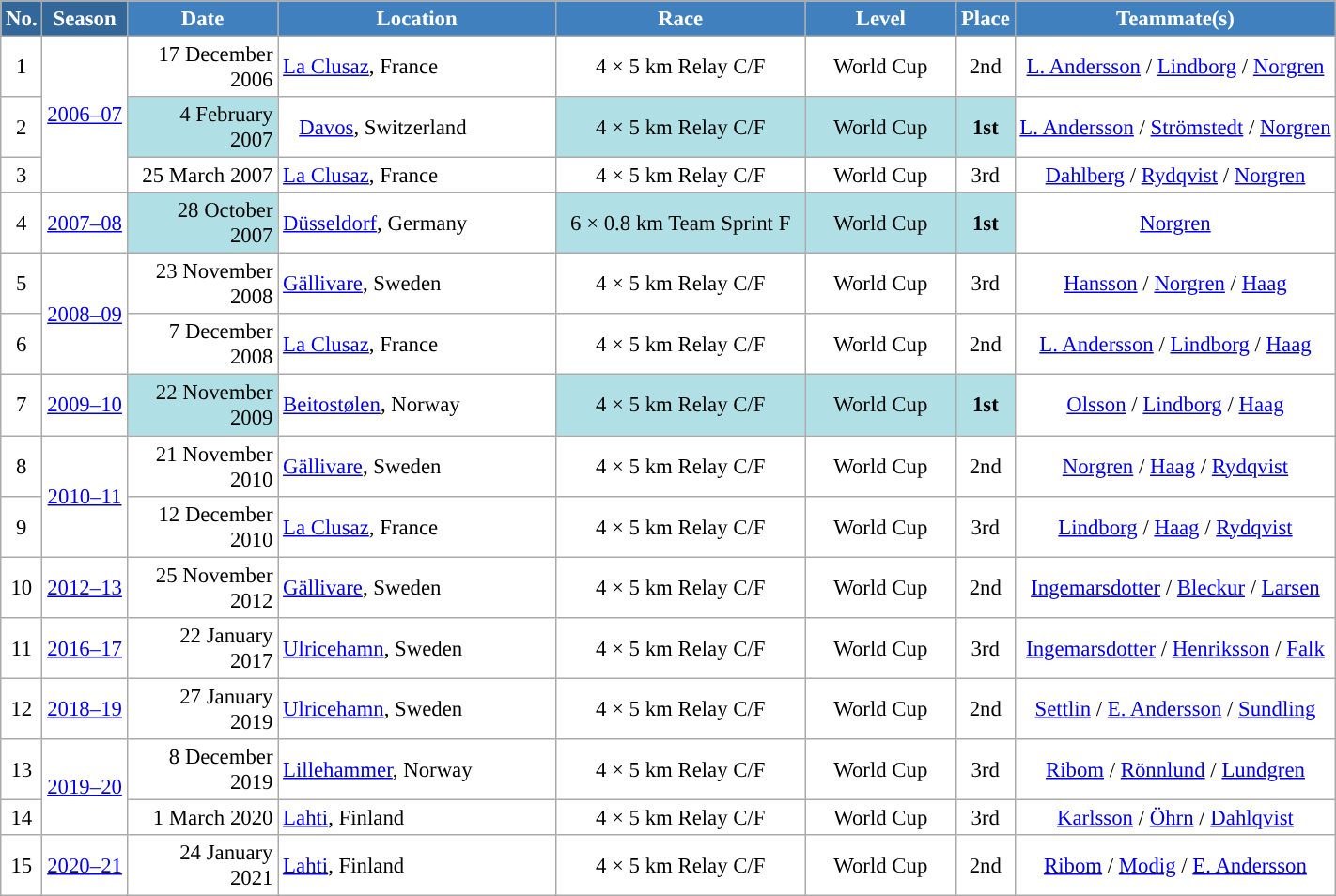<table class="wikitable sortable" style="font-size:95%; text-align:center; border:grey solid 1px; border-collapse:collapse; background:#ffffff;">
<tr style="background:#efefef;">
<th style="background-color:#369; color:white;">No.</th>
<th style="background-color:#369; color:white;">Season</th>
<th style="background-color:#4180be; color:white; width:100px;">Date</th>
<th style="background-color:#4180be; color:white; width:190px;">Location</th>
<th style="background-color:#4180be; color:white; width:170px;">Race</th>
<th style="background-color:#4180be; color:white; width:100px;">Level</th>
<th style="background-color:#4180be; color:white;">Place</th>
<th style="background-color:#4180be; color:white;">Teammate(s)</th>
</tr>
<tr>
<td align=center>1</td>
<td rowspan=3 align=center><a href='#'>2006–07</a></td>
<td align=right>17 December 2006</td>
<td align=left> <a href='#'>La Clusaz</a>, France</td>
<td>4 × 5 km Relay C/F</td>
<td> World Cup </td>
<td>2nd</td>
<td><a href='#'>L. Andersson</a> / <a href='#'>Lindborg</a> / <a href='#'>Norgren</a></td>
</tr>
<tr>
<td align=center>2</td>
<td bgcolor="#BOEOE6" align=right>4 February 2007</td>
<td align=left>   <a href='#'>Davos</a>, Switzerland</td>
<td bgcolor="#BOEOE6">4 × 5 km Relay C/F</td>
<td bgcolor="#BOEOE6">World Cup</td>
<td bgcolor="#BOEOE6"><strong>1st</strong></td>
<td><a href='#'>L. Andersson</a> / <a href='#'>Strömstedt</a> / <a href='#'>Norgren</a></td>
</tr>
<tr>
<td align=center>3</td>
<td align=right>25 March 2007</td>
<td align=left> <a href='#'>La Clusaz</a>, France</td>
<td>4 × 5 km Relay C/F</td>
<td>World Cup</td>
<td>3rd</td>
<td><a href='#'>Dahlberg</a> / <a href='#'>Rydqvist</a> / <a href='#'>Norgren</a></td>
</tr>
<tr>
<td align=center>4</td>
<td rowspan=1 align=center><a href='#'>2007–08</a></td>
<td bgcolor="#BOEOE6" align=right>28 October 2007</td>
<td align=left> <a href='#'>Düsseldorf</a>, Germany</td>
<td bgcolor="#BOEOE6">6 × 0.8 km Team Sprint F</td>
<td bgcolor="#BOEOE6">World Cup</td>
<td bgcolor="#BOEOE6"><strong>1st</strong></td>
<td><a href='#'>Norgren</a></td>
</tr>
<tr>
<td align=center>5</td>
<td rowspan=2 align=center><a href='#'>2008–09</a></td>
<td align=right>23 November 2008</td>
<td align=left> <a href='#'>Gällivare</a>, Sweden</td>
<td>4 × 5 km Relay C/F</td>
<td>World Cup</td>
<td>3rd</td>
<td><a href='#'>Hansson</a> / <a href='#'>Norgren</a> / <a href='#'>Haag</a></td>
</tr>
<tr>
<td align=center>6</td>
<td align=right>7 December 2008</td>
<td align=left> <a href='#'>La Clusaz</a>, France</td>
<td>4 × 5 km Relay C/F</td>
<td>World Cup</td>
<td>2nd</td>
<td><a href='#'>L. Andersson</a> / <a href='#'>Lindborg</a> / <a href='#'>Haag</a></td>
</tr>
<tr>
<td align=center>7</td>
<td rowspan=1 align=center><a href='#'>2009–10</a></td>
<td bgcolor="#BOEOE6" align=right>22 November 2009</td>
<td align=left> <a href='#'>Beitostølen</a>, Norway</td>
<td bgcolor="#BOEOE6">4 × 5 km Relay C/F</td>
<td bgcolor="#BOEOE6">World Cup</td>
<td bgcolor="#BOEOE6"><strong>1st</strong></td>
<td><a href='#'>Olsson</a> / <a href='#'>Lindborg</a> / <a href='#'>Haag</a></td>
</tr>
<tr>
<td align=center>8</td>
<td rowspan=2 align=center><a href='#'>2010–11</a></td>
<td align=right>21 November 2010</td>
<td align=left> <a href='#'>Gällivare</a>, Sweden</td>
<td>4 × 5 km Relay C/F</td>
<td>World Cup</td>
<td>2nd</td>
<td><a href='#'>Norgren</a> / <a href='#'>Haag</a> / <a href='#'>Rydqvist</a></td>
</tr>
<tr>
<td align=center>9</td>
<td align=right>12 December 2010</td>
<td align=left> <a href='#'>La Clusaz</a>, France</td>
<td>4 × 5 km Relay C/F</td>
<td>World Cup</td>
<td>3rd</td>
<td><a href='#'>Lindborg</a> / <a href='#'>Haag</a> / <a href='#'>Rydqvist</a></td>
</tr>
<tr>
<td align=center>10</td>
<td align=center><a href='#'>2012–13</a></td>
<td align=right>25 November 2012</td>
<td align=left> <a href='#'>Gällivare</a>, Sweden</td>
<td>4 × 5 km Relay C/F</td>
<td>World Cup</td>
<td>2nd</td>
<td><a href='#'>Ingemarsdotter</a> / <a href='#'>Bleckur</a> / <a href='#'>Larsen</a></td>
</tr>
<tr>
<td align=center>11</td>
<td align=center><a href='#'>2016–17</a></td>
<td align=right>22 January 2017</td>
<td align=left> <a href='#'>Ulricehamn</a>, Sweden</td>
<td>4 × 5 km Relay C/F</td>
<td>World Cup</td>
<td>3rd</td>
<td> <a href='#'>Ingemarsdotter</a> / <a href='#'>Henriksson</a> / <a href='#'>Falk</a> </td>
</tr>
<tr>
<td align=center>12</td>
<td align=center><a href='#'>2018–19</a></td>
<td align=right>27 January 2019</td>
<td align=left> <a href='#'>Ulricehamn</a>, Sweden</td>
<td>4 × 5 km Relay C/F</td>
<td>World Cup</td>
<td>2nd</td>
<td><a href='#'>Settlin</a> / <a href='#'>E. Andersson</a> / <a href='#'>Sundling</a></td>
</tr>
<tr>
<td align=center>13</td>
<td rowspan=2 align=center><a href='#'>2019–20</a></td>
<td align=right>8 December 2019</td>
<td align=left> <a href='#'>Lillehammer</a>, Norway</td>
<td>4 × 5 km Relay C/F</td>
<td>World Cup</td>
<td>3rd</td>
<td><a href='#'>Ribom</a> / <a href='#'>Rönnlund</a> / <a href='#'>Lundgren</a></td>
</tr>
<tr>
<td align=center>14</td>
<td align=right>1 March 2020</td>
<td align=left> <a href='#'>Lahti</a>, Finland</td>
<td>4 × 5 km Relay C/F</td>
<td>World Cup</td>
<td>3rd</td>
<td><a href='#'>Karlsson</a> / <a href='#'>Öhrn</a> / <a href='#'>Dahlqvist</a></td>
</tr>
<tr>
<td align=center>15</td>
<td rowspan=1 align=center><a href='#'>2020–21</a></td>
<td align=right>24 January 2021</td>
<td align=left> <a href='#'>Lahti</a>, Finland</td>
<td>4 × 5 km Relay C/F</td>
<td>World Cup</td>
<td>2nd</td>
<td><a href='#'>Ribom</a> / <a href='#'>Modig</a> / <a href='#'>E. Andersson</a></td>
</tr>
</table>
